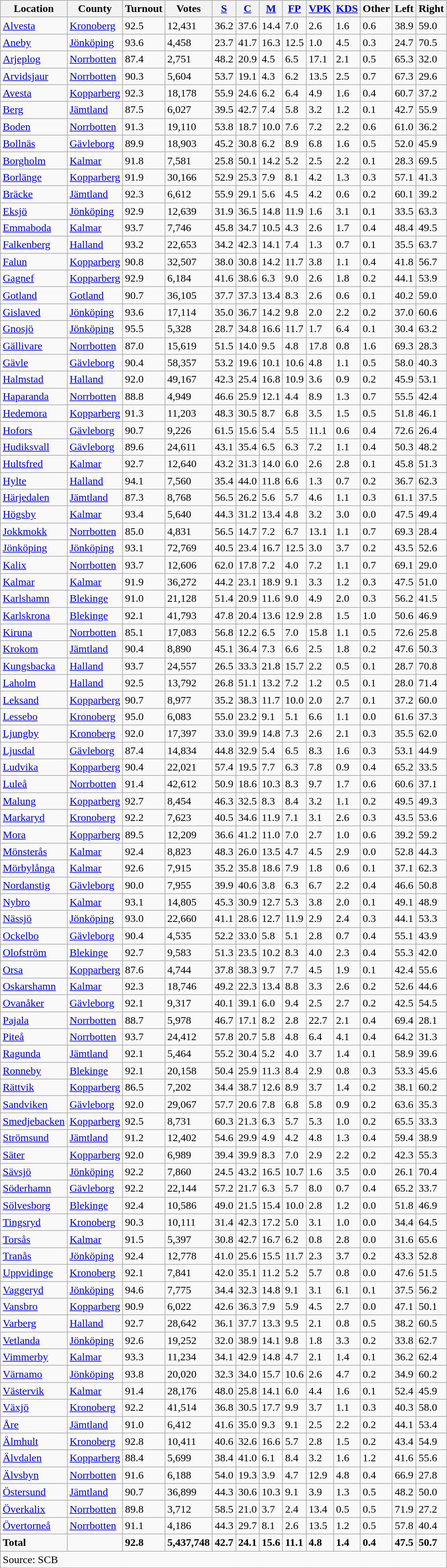<table role="presentation" class="wikitable sortable mw-collapsible mw-collapsed">
<tr>
<th>Location</th>
<th>County</th>
<th>Turnout</th>
<th>Votes</th>
<th><a href='#'>S</a></th>
<th><a href='#'>C</a></th>
<th><a href='#'>M</a></th>
<th><a href='#'>FP</a></th>
<th><a href='#'>VPK</a></th>
<th><a href='#'>KDS</a></th>
<th>Other</th>
<th>Left</th>
<th>Right</th>
</tr>
<tr>
<td align=left><a href='#'>Alvesta</a></td>
<td><a href='#'>Kronoberg</a></td>
<td>92.5</td>
<td>12,431</td>
<td>36.2</td>
<td>37.6</td>
<td>14.4</td>
<td>7.0</td>
<td>2.6</td>
<td>1.6</td>
<td>0.6</td>
<td>38.9</td>
<td>59.0</td>
</tr>
<tr>
<td align=left><a href='#'>Aneby</a></td>
<td><a href='#'>Jönköping</a></td>
<td>93.6</td>
<td>4,458</td>
<td>23.7</td>
<td>41.7</td>
<td>16.3</td>
<td>12.5</td>
<td>1.0</td>
<td>4.5</td>
<td>0.3</td>
<td>24.7</td>
<td>70.5</td>
</tr>
<tr>
<td align=left><a href='#'>Arjeplog</a></td>
<td><a href='#'>Norrbotten</a></td>
<td>87.4</td>
<td>2,751</td>
<td>48.2</td>
<td>20.9</td>
<td>4.5</td>
<td>6.5</td>
<td>17.1</td>
<td>2.1</td>
<td>0.5</td>
<td>65.3</td>
<td>32.0</td>
</tr>
<tr>
<td align=left><a href='#'>Arvidsjaur</a></td>
<td><a href='#'>Norrbotten</a></td>
<td>90.3</td>
<td>5,604</td>
<td>53.7</td>
<td>19.1</td>
<td>4.3</td>
<td>6.2</td>
<td>13.5</td>
<td>2.5</td>
<td>0.7</td>
<td>67.3</td>
<td>29.6</td>
</tr>
<tr>
<td align=left><a href='#'>Avesta</a></td>
<td><a href='#'>Kopparberg</a></td>
<td>92.3</td>
<td>18,178</td>
<td>55.9</td>
<td>24.6</td>
<td>6.2</td>
<td>6.4</td>
<td>4.9</td>
<td>1.6</td>
<td>0.4</td>
<td>60.7</td>
<td>37.2</td>
</tr>
<tr>
<td align=left><a href='#'>Berg</a></td>
<td><a href='#'>Jämtland</a></td>
<td>87.5</td>
<td>6,027</td>
<td>39.5</td>
<td>42.7</td>
<td>7.4</td>
<td>5.8</td>
<td>3.2</td>
<td>1.2</td>
<td>0.1</td>
<td>42.7</td>
<td>55.9</td>
</tr>
<tr>
<td align=left><a href='#'>Boden</a></td>
<td><a href='#'>Norrbotten</a></td>
<td>91.3</td>
<td>19,110</td>
<td>53.8</td>
<td>18.7</td>
<td>10.0</td>
<td>7.6</td>
<td>7.2</td>
<td>2.2</td>
<td>0.6</td>
<td>61.0</td>
<td>36.2</td>
</tr>
<tr>
<td align=left><a href='#'>Bollnäs</a></td>
<td><a href='#'>Gävleborg</a></td>
<td>89.9</td>
<td>18,903</td>
<td>45.2</td>
<td>30.8</td>
<td>6.2</td>
<td>8.9</td>
<td>6.8</td>
<td>1.6</td>
<td>0.5</td>
<td>52.0</td>
<td>45.9</td>
</tr>
<tr>
<td align=left><a href='#'>Borgholm</a></td>
<td><a href='#'>Kalmar</a></td>
<td>91.8</td>
<td>7,581</td>
<td>25.8</td>
<td>50.1</td>
<td>14.2</td>
<td>5.2</td>
<td>2.5</td>
<td>2.2</td>
<td>0.1</td>
<td>28.3</td>
<td>69.5</td>
</tr>
<tr>
<td align=left><a href='#'>Borlänge</a></td>
<td><a href='#'>Kopparberg</a></td>
<td>91.9</td>
<td>30,166</td>
<td>52.9</td>
<td>25.3</td>
<td>7.9</td>
<td>8.1</td>
<td>4.2</td>
<td>1.3</td>
<td>0.3</td>
<td>57.1</td>
<td>41.3</td>
</tr>
<tr>
<td align=left><a href='#'>Bräcke</a></td>
<td><a href='#'>Jämtland</a></td>
<td>92.3</td>
<td>6,612</td>
<td>55.9</td>
<td>29.1</td>
<td>5.6</td>
<td>4.5</td>
<td>4.2</td>
<td>0.6</td>
<td>0.2</td>
<td>60.1</td>
<td>39.2</td>
</tr>
<tr>
<td align=left><a href='#'>Eksjö</a></td>
<td><a href='#'>Jönköping</a></td>
<td>92.9</td>
<td>12,639</td>
<td>31.9</td>
<td>36.5</td>
<td>14.8</td>
<td>11.9</td>
<td>1.6</td>
<td>3.1</td>
<td>0.1</td>
<td>33.5</td>
<td>63.3</td>
</tr>
<tr>
<td align=left><a href='#'>Emmaboda</a></td>
<td><a href='#'>Kalmar</a></td>
<td>93.7</td>
<td>7,746</td>
<td>45.8</td>
<td>34.7</td>
<td>10.5</td>
<td>4.3</td>
<td>2.6</td>
<td>1.7</td>
<td>0.4</td>
<td>48.4</td>
<td>49.5</td>
</tr>
<tr>
<td align=left><a href='#'>Falkenberg</a></td>
<td><a href='#'>Halland</a></td>
<td>93.2</td>
<td>22,653</td>
<td>34.2</td>
<td>42.3</td>
<td>14.1</td>
<td>7.4</td>
<td>1.3</td>
<td>0.7</td>
<td>0.1</td>
<td>35.5</td>
<td>63.7</td>
</tr>
<tr>
<td align=left><a href='#'>Falun</a></td>
<td><a href='#'>Kopparberg</a></td>
<td>90.8</td>
<td>32,507</td>
<td>38.0</td>
<td>30.8</td>
<td>14.2</td>
<td>11.7</td>
<td>3.8</td>
<td>1.1</td>
<td>0.4</td>
<td>41.8</td>
<td>56.7</td>
</tr>
<tr>
<td align=left><a href='#'>Gagnef</a></td>
<td><a href='#'>Kopparberg</a></td>
<td>92.9</td>
<td>6,184</td>
<td>41.6</td>
<td>38.6</td>
<td>6.3</td>
<td>9.0</td>
<td>2.6</td>
<td>1.8</td>
<td>0.2</td>
<td>44.1</td>
<td>53.9</td>
</tr>
<tr>
<td align=left><a href='#'>Gotland</a></td>
<td><a href='#'>Gotland</a></td>
<td>90.7</td>
<td>36,105</td>
<td>37.7</td>
<td>37.3</td>
<td>13.4</td>
<td>8.3</td>
<td>2.6</td>
<td>0.6</td>
<td>0.1</td>
<td>40.2</td>
<td>59.0</td>
</tr>
<tr>
<td align=left><a href='#'>Gislaved</a></td>
<td><a href='#'>Jönköping</a></td>
<td>93.6</td>
<td>17,114</td>
<td>35.0</td>
<td>36.7</td>
<td>14.2</td>
<td>9.8</td>
<td>2.0</td>
<td>2.2</td>
<td>0.2</td>
<td>37.0</td>
<td>60.6</td>
</tr>
<tr>
<td align=left><a href='#'>Gnosjö</a></td>
<td><a href='#'>Jönköping</a></td>
<td>95.5</td>
<td>5,328</td>
<td>28.7</td>
<td>34.8</td>
<td>16.6</td>
<td>11.7</td>
<td>1.7</td>
<td>6.4</td>
<td>0.1</td>
<td>30.4</td>
<td>63.2</td>
</tr>
<tr>
<td align=left><a href='#'>Gällivare</a></td>
<td><a href='#'>Norrbotten</a></td>
<td>87.0</td>
<td>15,619</td>
<td>51.5</td>
<td>14.0</td>
<td>9.5</td>
<td>4.8</td>
<td>17.8</td>
<td>0.8</td>
<td>1.6</td>
<td>69.3</td>
<td>28.3</td>
</tr>
<tr>
<td align=left><a href='#'>Gävle</a></td>
<td><a href='#'>Gävleborg</a></td>
<td>90.4</td>
<td>58,357</td>
<td>53.2</td>
<td>19.6</td>
<td>10.1</td>
<td>10.6</td>
<td>4.8</td>
<td>1.1</td>
<td>0.5</td>
<td>58.0</td>
<td>40.3</td>
</tr>
<tr>
<td align=left><a href='#'>Halmstad</a></td>
<td><a href='#'>Halland</a></td>
<td>92.0</td>
<td>49,167</td>
<td>42.3</td>
<td>25.4</td>
<td>16.8</td>
<td>10.9</td>
<td>3.6</td>
<td>0.9</td>
<td>0.2</td>
<td>45.9</td>
<td>53.1</td>
</tr>
<tr>
<td align=left><a href='#'>Haparanda</a></td>
<td><a href='#'>Norrbotten</a></td>
<td>88.8</td>
<td>4,949</td>
<td>46.6</td>
<td>25.9</td>
<td>12.1</td>
<td>4.4</td>
<td>8.9</td>
<td>1.3</td>
<td>0.7</td>
<td>55.5</td>
<td>42.4</td>
</tr>
<tr>
<td align=left><a href='#'>Hedemora</a></td>
<td><a href='#'>Kopparberg</a></td>
<td>91.3</td>
<td>11,203</td>
<td>48.3</td>
<td>30.5</td>
<td>8.7</td>
<td>6.8</td>
<td>3.5</td>
<td>1.5</td>
<td>0.5</td>
<td>51.8</td>
<td>46.1</td>
</tr>
<tr>
<td align=left><a href='#'>Hofors</a></td>
<td><a href='#'>Gävleborg</a></td>
<td>90.7</td>
<td>9,226</td>
<td>61.5</td>
<td>15.6</td>
<td>5.4</td>
<td>5.5</td>
<td>11.1</td>
<td>0.6</td>
<td>0.4</td>
<td>72.6</td>
<td>26.4</td>
</tr>
<tr>
<td align=left><a href='#'>Hudiksvall</a></td>
<td><a href='#'>Gävleborg</a></td>
<td>89.6</td>
<td>24,611</td>
<td>43.1</td>
<td>35.4</td>
<td>6.5</td>
<td>6.3</td>
<td>7.2</td>
<td>1.1</td>
<td>0.4</td>
<td>50.3</td>
<td>48.2</td>
</tr>
<tr>
<td align=left><a href='#'>Hultsfred</a></td>
<td><a href='#'>Kalmar</a></td>
<td>92.7</td>
<td>12,640</td>
<td>43.2</td>
<td>31.3</td>
<td>14.0</td>
<td>6.0</td>
<td>2.6</td>
<td>2.8</td>
<td>0.1</td>
<td>45.8</td>
<td>51.3</td>
</tr>
<tr>
<td align=left><a href='#'>Hylte</a></td>
<td><a href='#'>Halland</a></td>
<td>94.1</td>
<td>7,560</td>
<td>35.4</td>
<td>44.0</td>
<td>11.8</td>
<td>6.6</td>
<td>1.3</td>
<td>0.7</td>
<td>0.2</td>
<td>36.7</td>
<td>62.3</td>
</tr>
<tr>
<td align=left><a href='#'>Härjedalen</a></td>
<td><a href='#'>Jämtland</a></td>
<td>87.3</td>
<td>8,768</td>
<td>56.5</td>
<td>26.2</td>
<td>5.6</td>
<td>5.7</td>
<td>4.6</td>
<td>1.1</td>
<td>0.3</td>
<td>61.1</td>
<td>37.5</td>
</tr>
<tr>
<td align=left><a href='#'>Högsby</a></td>
<td><a href='#'>Kalmar</a></td>
<td>93.4</td>
<td>5,640</td>
<td>44.3</td>
<td>31.2</td>
<td>13.4</td>
<td>4.8</td>
<td>3.2</td>
<td>3.0</td>
<td>0.0</td>
<td>47.5</td>
<td>49.4</td>
</tr>
<tr>
<td align=left><a href='#'>Jokkmokk</a></td>
<td><a href='#'>Norrbotten</a></td>
<td>85.0</td>
<td>4,831</td>
<td>56.5</td>
<td>14.7</td>
<td>7.2</td>
<td>6.7</td>
<td>13.1</td>
<td>1.1</td>
<td>0.7</td>
<td>69.3</td>
<td>28.4</td>
</tr>
<tr>
<td align=left><a href='#'>Jönköping</a></td>
<td><a href='#'>Jönköping</a></td>
<td>93.1</td>
<td>72,769</td>
<td>40.5</td>
<td>23.4</td>
<td>16.7</td>
<td>12.5</td>
<td>3.0</td>
<td>3.7</td>
<td>0.2</td>
<td>43.5</td>
<td>52.6</td>
</tr>
<tr>
<td align=left><a href='#'>Kalix</a></td>
<td><a href='#'>Norrbotten</a></td>
<td>93.7</td>
<td>12,606</td>
<td>62.0</td>
<td>17.8</td>
<td>7.2</td>
<td>4.0</td>
<td>7.2</td>
<td>1.1</td>
<td>0.7</td>
<td>69.1</td>
<td>29.0</td>
</tr>
<tr>
<td align=left><a href='#'>Kalmar</a></td>
<td><a href='#'>Kalmar</a></td>
<td>91.9</td>
<td>36,272</td>
<td>44.2</td>
<td>23.1</td>
<td>18.9</td>
<td>9.1</td>
<td>3.3</td>
<td>1.2</td>
<td>0.3</td>
<td>47.5</td>
<td>51.0</td>
</tr>
<tr>
<td align=left><a href='#'>Karlshamn</a></td>
<td><a href='#'>Blekinge</a></td>
<td>91.0</td>
<td>21,128</td>
<td>51.4</td>
<td>20.9</td>
<td>11.6</td>
<td>9.0</td>
<td>4.9</td>
<td>2.0</td>
<td>0.3</td>
<td>56.2</td>
<td>41.5</td>
</tr>
<tr>
<td align=left><a href='#'>Karlskrona</a></td>
<td><a href='#'>Blekinge</a></td>
<td>92.1</td>
<td>41,793</td>
<td>47.8</td>
<td>20.4</td>
<td>13.6</td>
<td>12.9</td>
<td>2.8</td>
<td>1.5</td>
<td>1.0</td>
<td>50.6</td>
<td>46.9</td>
</tr>
<tr>
<td align=left><a href='#'>Kiruna</a></td>
<td><a href='#'>Norrbotten</a></td>
<td>85.1</td>
<td>17,083</td>
<td>56.8</td>
<td>12.2</td>
<td>6.5</td>
<td>7.0</td>
<td>15.8</td>
<td>1.1</td>
<td>0.5</td>
<td>72.6</td>
<td>25.8</td>
</tr>
<tr>
<td align=left><a href='#'>Krokom</a></td>
<td><a href='#'>Jämtland</a></td>
<td>90.4</td>
<td>8,890</td>
<td>45.1</td>
<td>36.4</td>
<td>7.3</td>
<td>6.6</td>
<td>2.5</td>
<td>1.8</td>
<td>0.2</td>
<td>47.6</td>
<td>50.3</td>
</tr>
<tr>
<td align=left><a href='#'>Kungsbacka</a></td>
<td><a href='#'>Halland</a></td>
<td>93.7</td>
<td>24,557</td>
<td>26.5</td>
<td>33.3</td>
<td>21.8</td>
<td>15.7</td>
<td>2.2</td>
<td>0.5</td>
<td>0.1</td>
<td>28.7</td>
<td>70.8</td>
</tr>
<tr>
<td align=left><a href='#'>Laholm</a></td>
<td><a href='#'>Halland</a></td>
<td>92.5</td>
<td>13,792</td>
<td>26.8</td>
<td>51.1</td>
<td>13.2</td>
<td>7.2</td>
<td>1.2</td>
<td>0.5</td>
<td>0.1</td>
<td>28.0</td>
<td>71.4</td>
</tr>
<tr>
<td align=left><a href='#'>Leksand</a></td>
<td><a href='#'>Kopparberg</a></td>
<td>90.7</td>
<td>8,977</td>
<td>35.2</td>
<td>38.3</td>
<td>11.7</td>
<td>10.0</td>
<td>2.0</td>
<td>2.7</td>
<td>0.1</td>
<td>37.2</td>
<td>60.0</td>
</tr>
<tr>
<td align=left><a href='#'>Lessebo</a></td>
<td><a href='#'>Kronoberg</a></td>
<td>95.0</td>
<td>6,083</td>
<td>55.0</td>
<td>23.2</td>
<td>9.1</td>
<td>5.1</td>
<td>6.6</td>
<td>1.1</td>
<td>0.0</td>
<td>61.6</td>
<td>37.3</td>
</tr>
<tr>
<td align=left><a href='#'>Ljungby</a></td>
<td><a href='#'>Kronoberg</a></td>
<td>92.0</td>
<td>17,397</td>
<td>33.0</td>
<td>39.9</td>
<td>14.8</td>
<td>7.3</td>
<td>2.6</td>
<td>2.1</td>
<td>0.3</td>
<td>35.5</td>
<td>62.0</td>
</tr>
<tr>
<td align=left><a href='#'>Ljusdal</a></td>
<td><a href='#'>Gävleborg</a></td>
<td>87.4</td>
<td>14,834</td>
<td>44.8</td>
<td>32.9</td>
<td>5.4</td>
<td>6.5</td>
<td>8.3</td>
<td>1.6</td>
<td>0.3</td>
<td>53.1</td>
<td>44.9</td>
</tr>
<tr>
<td align=left><a href='#'>Ludvika</a></td>
<td><a href='#'>Kopparberg</a></td>
<td>90.4</td>
<td>22,021</td>
<td>57.4</td>
<td>19.5</td>
<td>7.7</td>
<td>6.3</td>
<td>7.8</td>
<td>0.9</td>
<td>0.4</td>
<td>65.2</td>
<td>33.5</td>
</tr>
<tr>
<td align=left><a href='#'>Luleå</a></td>
<td><a href='#'>Norrbotten</a></td>
<td>91.4</td>
<td>42,612</td>
<td>50.9</td>
<td>18.6</td>
<td>10.3</td>
<td>8.3</td>
<td>9.7</td>
<td>1.7</td>
<td>0.6</td>
<td>60.6</td>
<td>37.1</td>
</tr>
<tr>
<td align=left><a href='#'>Malung</a></td>
<td><a href='#'>Kopparberg</a></td>
<td>92.7</td>
<td>8,454</td>
<td>46.3</td>
<td>32.5</td>
<td>8.3</td>
<td>8.4</td>
<td>3.2</td>
<td>1.1</td>
<td>0.2</td>
<td>49.5</td>
<td>49.3</td>
</tr>
<tr>
<td align=left><a href='#'>Markaryd</a></td>
<td><a href='#'>Kronoberg</a></td>
<td>92.2</td>
<td>7,623</td>
<td>40.5</td>
<td>34.6</td>
<td>11.9</td>
<td>7.1</td>
<td>3.1</td>
<td>2.6</td>
<td>0.3</td>
<td>43.5</td>
<td>53.6</td>
</tr>
<tr>
<td align=left><a href='#'>Mora</a></td>
<td><a href='#'>Kopparberg</a></td>
<td>89.5</td>
<td>12,209</td>
<td>36.6</td>
<td>41.2</td>
<td>11.0</td>
<td>7.0</td>
<td>2.7</td>
<td>1.0</td>
<td>0.6</td>
<td>39.2</td>
<td>59.2</td>
</tr>
<tr>
<td align=left><a href='#'>Mönsterås</a></td>
<td><a href='#'>Kalmar</a></td>
<td>92.4</td>
<td>8,823</td>
<td>48.3</td>
<td>26.0</td>
<td>13.5</td>
<td>4.7</td>
<td>4.5</td>
<td>2.9</td>
<td>0.0</td>
<td>52.8</td>
<td>44.3</td>
</tr>
<tr>
<td align=left><a href='#'>Mörbylånga</a></td>
<td><a href='#'>Kalmar</a></td>
<td>92.6</td>
<td>7,915</td>
<td>35.2</td>
<td>35.8</td>
<td>18.6</td>
<td>7.9</td>
<td>1.8</td>
<td>0.6</td>
<td>0.1</td>
<td>37.1</td>
<td>62.3</td>
</tr>
<tr>
<td align=left><a href='#'>Nordanstig</a></td>
<td><a href='#'>Gävleborg</a></td>
<td>90.0</td>
<td>7,955</td>
<td>39.9</td>
<td>40.6</td>
<td>3.8</td>
<td>6.3</td>
<td>6.7</td>
<td>2.2</td>
<td>0.4</td>
<td>46.6</td>
<td>50.8</td>
</tr>
<tr>
<td align=left><a href='#'>Nybro</a></td>
<td><a href='#'>Kalmar</a></td>
<td>93.1</td>
<td>14,805</td>
<td>45.3</td>
<td>30.9</td>
<td>12.7</td>
<td>5.3</td>
<td>3.8</td>
<td>2.0</td>
<td>0.1</td>
<td>49.1</td>
<td>48.9</td>
</tr>
<tr>
<td align=left><a href='#'>Nässjö</a></td>
<td><a href='#'>Jönköping</a></td>
<td>93.0</td>
<td>22,660</td>
<td>41.1</td>
<td>28.6</td>
<td>12.7</td>
<td>11.9</td>
<td>2.9</td>
<td>2.4</td>
<td>0.3</td>
<td>44.1</td>
<td>53.3</td>
</tr>
<tr>
<td align=left><a href='#'>Ockelbo</a></td>
<td><a href='#'>Gävleborg</a></td>
<td>90.4</td>
<td>4,535</td>
<td>52.2</td>
<td>33.0</td>
<td>5.8</td>
<td>5.1</td>
<td>2.8</td>
<td>0.7</td>
<td>0.4</td>
<td>55.1</td>
<td>43.9</td>
</tr>
<tr>
<td align=left><a href='#'>Olofström</a></td>
<td><a href='#'>Blekinge</a></td>
<td>92.7</td>
<td>9,583</td>
<td>51.3</td>
<td>23.5</td>
<td>10.2</td>
<td>8.3</td>
<td>4.0</td>
<td>2.3</td>
<td>0.4</td>
<td>55.3</td>
<td>42.0</td>
</tr>
<tr>
<td align=left><a href='#'>Orsa</a></td>
<td><a href='#'>Kopparberg</a></td>
<td>87.6</td>
<td>4,744</td>
<td>37.8</td>
<td>38.3</td>
<td>9.7</td>
<td>7.7</td>
<td>4.5</td>
<td>1.9</td>
<td>0.1</td>
<td>42.4</td>
<td>55.6</td>
</tr>
<tr>
<td align=left><a href='#'>Oskarshamn</a></td>
<td><a href='#'>Kalmar</a></td>
<td>92.3</td>
<td>18,746</td>
<td>49.2</td>
<td>22.3</td>
<td>13.4</td>
<td>8.8</td>
<td>3.3</td>
<td>2.6</td>
<td>0.2</td>
<td>52.6</td>
<td>44.6</td>
</tr>
<tr>
<td align=left><a href='#'>Ovanåker</a></td>
<td><a href='#'>Gävleborg</a></td>
<td>92.1</td>
<td>9,317</td>
<td>40.1</td>
<td>39.1</td>
<td>6.0</td>
<td>9.4</td>
<td>2.5</td>
<td>2.7</td>
<td>0.2</td>
<td>42.5</td>
<td>54.5</td>
</tr>
<tr>
<td align=left><a href='#'>Pajala</a></td>
<td><a href='#'>Norrbotten</a></td>
<td>88.7</td>
<td>5,978</td>
<td>46.7</td>
<td>17.1</td>
<td>8.2</td>
<td>2.8</td>
<td>22.7</td>
<td>2.1</td>
<td>0.4</td>
<td>69.4</td>
<td>28.1</td>
</tr>
<tr>
<td align=left><a href='#'>Piteå</a></td>
<td><a href='#'>Norrbotten</a></td>
<td>93.7</td>
<td>24,412</td>
<td>57.8</td>
<td>20.7</td>
<td>5.8</td>
<td>4.8</td>
<td>6.4</td>
<td>4.1</td>
<td>0.4</td>
<td>64.2</td>
<td>31.3</td>
</tr>
<tr>
<td align=left><a href='#'>Ragunda</a></td>
<td><a href='#'>Jämtland</a></td>
<td>92.1</td>
<td>5,464</td>
<td>55.2</td>
<td>30.4</td>
<td>5.2</td>
<td>4.0</td>
<td>3.7</td>
<td>1.4</td>
<td>0.1</td>
<td>58.9</td>
<td>39.6</td>
</tr>
<tr>
<td align=left><a href='#'>Ronneby</a></td>
<td><a href='#'>Blekinge</a></td>
<td>92.1</td>
<td>20,158</td>
<td>50.4</td>
<td>25.9</td>
<td>11.3</td>
<td>8.4</td>
<td>2.9</td>
<td>0.8</td>
<td>0.3</td>
<td>53.3</td>
<td>45.6</td>
</tr>
<tr>
<td align=left><a href='#'>Rättvik</a></td>
<td><a href='#'>Kopparberg</a></td>
<td>86.5</td>
<td>7,202</td>
<td>34.4</td>
<td>38.7</td>
<td>12.6</td>
<td>8.9</td>
<td>3.7</td>
<td>1.4</td>
<td>0.2</td>
<td>38.1</td>
<td>60.2</td>
</tr>
<tr>
<td align=left><a href='#'>Sandviken</a></td>
<td><a href='#'>Gävleborg</a></td>
<td>92.0</td>
<td>29,067</td>
<td>57.7</td>
<td>20.6</td>
<td>7.8</td>
<td>6.8</td>
<td>5.8</td>
<td>0.9</td>
<td>0.2</td>
<td>63.6</td>
<td>35.3</td>
</tr>
<tr>
<td align=left><a href='#'>Smedjebacken</a></td>
<td><a href='#'>Kopparberg</a></td>
<td>92.5</td>
<td>8,731</td>
<td>60.3</td>
<td>21.3</td>
<td>6.3</td>
<td>5.7</td>
<td>5.3</td>
<td>1.0</td>
<td>0.2</td>
<td>65.5</td>
<td>33.3</td>
</tr>
<tr>
<td align=left><a href='#'>Strömsund</a></td>
<td><a href='#'>Jämtland</a></td>
<td>91.2</td>
<td>12,402</td>
<td>54.6</td>
<td>29.9</td>
<td>4.9</td>
<td>4.2</td>
<td>4.8</td>
<td>1.3</td>
<td>0.4</td>
<td>59.4</td>
<td>38.9</td>
</tr>
<tr>
<td align=left><a href='#'>Säter</a></td>
<td><a href='#'>Kopparberg</a></td>
<td>92.0</td>
<td>6,989</td>
<td>39.4</td>
<td>39.9</td>
<td>8.3</td>
<td>7.0</td>
<td>2.9</td>
<td>2.2</td>
<td>0.2</td>
<td>42.3</td>
<td>55.3</td>
</tr>
<tr>
<td align=left><a href='#'>Sävsjö</a></td>
<td><a href='#'>Jönköping</a></td>
<td>92.2</td>
<td>7,860</td>
<td>24.5</td>
<td>43.2</td>
<td>16.5</td>
<td>10.7</td>
<td>1.6</td>
<td>3.5</td>
<td>0.0</td>
<td>26.1</td>
<td>70.4</td>
</tr>
<tr>
<td align=left><a href='#'>Söderhamn</a></td>
<td><a href='#'>Gävleborg</a></td>
<td>92.2</td>
<td>22,144</td>
<td>57.2</td>
<td>21.7</td>
<td>6.3</td>
<td>5.7</td>
<td>8.0</td>
<td>0.7</td>
<td>0.4</td>
<td>65.2</td>
<td>33.7</td>
</tr>
<tr>
<td align=left><a href='#'>Sölvesborg</a></td>
<td><a href='#'>Blekinge</a></td>
<td>92.4</td>
<td>10,586</td>
<td>49.0</td>
<td>21.5</td>
<td>15.4</td>
<td>10.0</td>
<td>2.8</td>
<td>1.2</td>
<td>0.0</td>
<td>51.8</td>
<td>46.9</td>
</tr>
<tr>
<td align=left><a href='#'>Tingsryd</a></td>
<td><a href='#'>Kronoberg</a></td>
<td>90.3</td>
<td>10,111</td>
<td>31.4</td>
<td>42.3</td>
<td>17.2</td>
<td>5.0</td>
<td>3.1</td>
<td>1.0</td>
<td>0.0</td>
<td>34.4</td>
<td>64.5</td>
</tr>
<tr>
<td align=left><a href='#'>Torsås</a></td>
<td><a href='#'>Kalmar</a></td>
<td>91.5</td>
<td>5,397</td>
<td>30.8</td>
<td>42.7</td>
<td>16.7</td>
<td>6.2</td>
<td>0.8</td>
<td>2.8</td>
<td>0.0</td>
<td>31.6</td>
<td>65.6</td>
</tr>
<tr>
<td align=left><a href='#'>Tranås</a></td>
<td><a href='#'>Jönköping</a></td>
<td>92.4</td>
<td>12,778</td>
<td>41.0</td>
<td>25.6</td>
<td>15.5</td>
<td>11.7</td>
<td>2.3</td>
<td>3.7</td>
<td>0.2</td>
<td>43.3</td>
<td>52.8</td>
</tr>
<tr>
<td align=left><a href='#'>Uppvidinge</a></td>
<td><a href='#'>Kronoberg</a></td>
<td>92.1</td>
<td>7,841</td>
<td>42.0</td>
<td>35.1</td>
<td>11.2</td>
<td>5.2</td>
<td>5.7</td>
<td>0.8</td>
<td>0.0</td>
<td>47.6</td>
<td>51.5</td>
</tr>
<tr>
<td align=left><a href='#'>Vaggeryd</a></td>
<td><a href='#'>Jönköping</a></td>
<td>94.6</td>
<td>7,775</td>
<td>34.4</td>
<td>32.3</td>
<td>14.8</td>
<td>9.1</td>
<td>3.1</td>
<td>6.1</td>
<td>0.1</td>
<td>37.5</td>
<td>56.2</td>
</tr>
<tr>
<td align=left><a href='#'>Vansbro</a></td>
<td><a href='#'>Kopparberg</a></td>
<td>90.9</td>
<td>6,022</td>
<td>42.6</td>
<td>36.3</td>
<td>7.9</td>
<td>5.9</td>
<td>4.5</td>
<td>2.7</td>
<td>0.0</td>
<td>47.1</td>
<td>50.1</td>
</tr>
<tr>
<td align=left><a href='#'>Varberg</a></td>
<td><a href='#'>Halland</a></td>
<td>92.7</td>
<td>28,642</td>
<td>36.1</td>
<td>37.7</td>
<td>13.3</td>
<td>9.5</td>
<td>2.1</td>
<td>0.8</td>
<td>0.5</td>
<td>38.2</td>
<td>60.5</td>
</tr>
<tr>
<td align=left><a href='#'>Vetlanda</a></td>
<td><a href='#'>Jönköping</a></td>
<td>92.6</td>
<td>19,252</td>
<td>32.0</td>
<td>38.9</td>
<td>14.1</td>
<td>9.8</td>
<td>1.8</td>
<td>3.3</td>
<td>0.2</td>
<td>33.8</td>
<td>62.7</td>
</tr>
<tr>
<td align=left><a href='#'>Vimmerby</a></td>
<td><a href='#'>Kalmar</a></td>
<td>93.3</td>
<td>11,234</td>
<td>34.1</td>
<td>42.9</td>
<td>14.8</td>
<td>4.7</td>
<td>2.1</td>
<td>1.4</td>
<td>0.1</td>
<td>36.2</td>
<td>62.4</td>
</tr>
<tr>
<td align=left><a href='#'>Värnamo</a></td>
<td><a href='#'>Jönköping</a></td>
<td>93.8</td>
<td>20,020</td>
<td>32.3</td>
<td>34.0</td>
<td>15.7</td>
<td>10.6</td>
<td>2.6</td>
<td>4.7</td>
<td>0.2</td>
<td>34.9</td>
<td>60.2</td>
</tr>
<tr>
<td align=left><a href='#'>Västervik</a></td>
<td><a href='#'>Kalmar</a></td>
<td>91.4</td>
<td>28,176</td>
<td>48.0</td>
<td>25.8</td>
<td>14.1</td>
<td>6.0</td>
<td>4.4</td>
<td>1.6</td>
<td>0.1</td>
<td>52.4</td>
<td>45.9</td>
</tr>
<tr>
<td align=left><a href='#'>Växjö</a></td>
<td><a href='#'>Kronoberg</a></td>
<td>92.2</td>
<td>41,514</td>
<td>36.8</td>
<td>30.5</td>
<td>17.7</td>
<td>9.9</td>
<td>3.7</td>
<td>1.1</td>
<td>0.3</td>
<td>40.3</td>
<td>58.0</td>
</tr>
<tr>
<td align=left><a href='#'>Åre</a></td>
<td><a href='#'>Jämtland</a></td>
<td>91.0</td>
<td>6,412</td>
<td>41.6</td>
<td>35.0</td>
<td>9.3</td>
<td>9.1</td>
<td>2.5</td>
<td>2.2</td>
<td>0.2</td>
<td>44.1</td>
<td>53.4</td>
</tr>
<tr>
<td align=left><a href='#'>Älmhult</a></td>
<td><a href='#'>Kronoberg</a></td>
<td>92.8</td>
<td>10,411</td>
<td>40.6</td>
<td>32.6</td>
<td>16.6</td>
<td>5.7</td>
<td>2.8</td>
<td>1.5</td>
<td>0.2</td>
<td>43.4</td>
<td>54.9</td>
</tr>
<tr>
<td align=left><a href='#'>Älvdalen</a></td>
<td><a href='#'>Kopparberg</a></td>
<td>88.4</td>
<td>5,699</td>
<td>38.4</td>
<td>41.0</td>
<td>6.1</td>
<td>8.4</td>
<td>3.2</td>
<td>1.6</td>
<td>1.2</td>
<td>41.6</td>
<td>55.6</td>
</tr>
<tr>
<td align=left><a href='#'>Älvsbyn</a></td>
<td><a href='#'>Norrbotten</a></td>
<td>91.6</td>
<td>6,188</td>
<td>54.0</td>
<td>19.3</td>
<td>3.9</td>
<td>4.7</td>
<td>12.9</td>
<td>4.8</td>
<td>0.4</td>
<td>66.9</td>
<td>27.8</td>
</tr>
<tr>
<td align=left><a href='#'>Östersund</a></td>
<td><a href='#'>Jämtland</a></td>
<td>90.7</td>
<td>36,899</td>
<td>44.3</td>
<td>30.6</td>
<td>10.3</td>
<td>9.1</td>
<td>3.9</td>
<td>1.3</td>
<td>0.5</td>
<td>48.2</td>
<td>50.0</td>
</tr>
<tr>
<td align=left><a href='#'>Överkalix</a></td>
<td><a href='#'>Norrbotten</a></td>
<td>89.8</td>
<td>3,712</td>
<td>58.5</td>
<td>21.0</td>
<td>3.7</td>
<td>2.4</td>
<td>13.4</td>
<td>0.5</td>
<td>0.5</td>
<td>71.9</td>
<td>27.2</td>
</tr>
<tr>
<td align=left><a href='#'>Övertorneå</a></td>
<td><a href='#'>Norrbotten</a></td>
<td>91.1</td>
<td>4,186</td>
<td>44.3</td>
<td>29.7</td>
<td>8.1</td>
<td>2.6</td>
<td>13.5</td>
<td>1.2</td>
<td>0.5</td>
<td>57.8</td>
<td>40.4</td>
</tr>
<tr>
<td align=left><strong>Total</strong></td>
<td></td>
<td><strong>92.8</strong></td>
<td><strong>5,437,748</strong></td>
<td><strong>42.7</strong></td>
<td><strong>24.1</strong></td>
<td><strong>15.6</strong></td>
<td><strong>11.1</strong></td>
<td><strong>4.8</strong></td>
<td><strong>1.4</strong></td>
<td><strong>0.4</strong></td>
<td><strong>47.5</strong></td>
<td><strong>50.7</strong></td>
</tr>
<tr>
<td align=left colspan=13>Source: SCB </td>
</tr>
</table>
